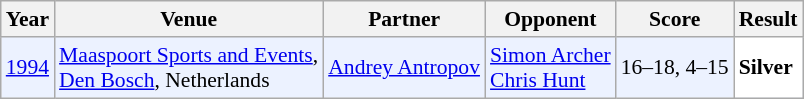<table class="sortable wikitable" style="font-size: 90%;">
<tr>
<th>Year</th>
<th>Venue</th>
<th>Partner</th>
<th>Opponent</th>
<th>Score</th>
<th>Result</th>
</tr>
<tr style="background:#ECF2FF">
<td align="center"><a href='#'>1994</a></td>
<td align="left"><a href='#'>Maaspoort Sports and Events</a>,<br><a href='#'>Den Bosch</a>, Netherlands</td>
<td align="left"> <a href='#'>Andrey Antropov</a></td>
<td align="left"> <a href='#'>Simon Archer</a><br> <a href='#'>Chris Hunt</a></td>
<td align="left">16–18, 4–15</td>
<td style="text-align:left; background:white"> <strong>Silver</strong></td>
</tr>
</table>
